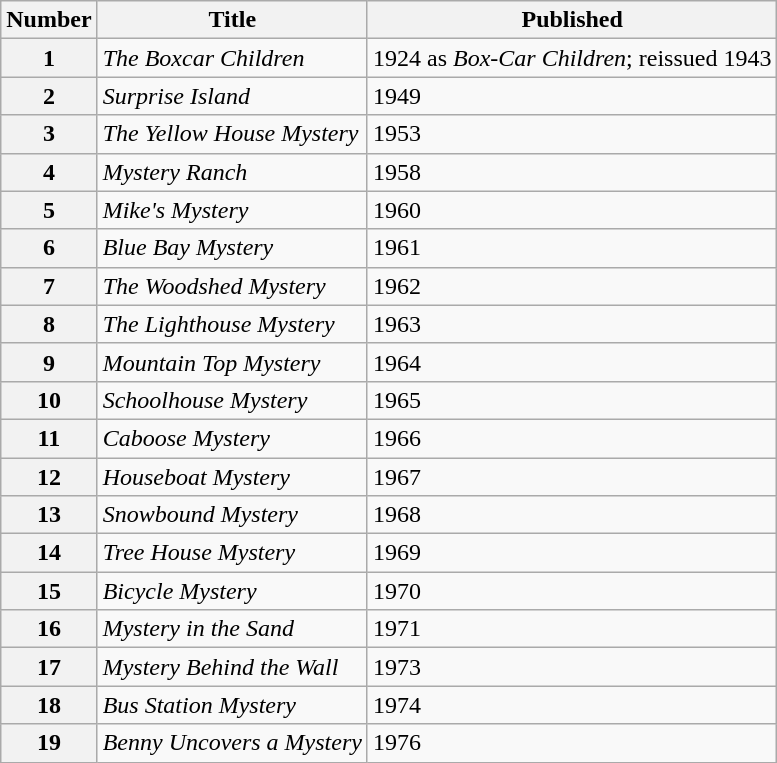<table class="wikitable sortable">
<tr>
<th>Number</th>
<th>Title</th>
<th class="unsortable">Published</th>
</tr>
<tr>
<th>1</th>
<td><em>The Boxcar Children</em></td>
<td>1924 as <em>Box-Car Children</em>; reissued 1943</td>
</tr>
<tr>
<th>2</th>
<td><em>Surprise Island</em></td>
<td>1949</td>
</tr>
<tr>
<th>3</th>
<td><em>The Yellow House Mystery</em></td>
<td>1953</td>
</tr>
<tr>
<th>4</th>
<td><em>Mystery Ranch</em></td>
<td>1958</td>
</tr>
<tr>
<th>5</th>
<td><em>Mike's Mystery</em></td>
<td>1960</td>
</tr>
<tr>
<th>6</th>
<td><em>Blue Bay Mystery</em></td>
<td>1961</td>
</tr>
<tr>
<th>7</th>
<td><em>The Woodshed Mystery</em></td>
<td>1962</td>
</tr>
<tr>
<th>8</th>
<td><em>The Lighthouse Mystery</em></td>
<td>1963</td>
</tr>
<tr>
<th>9</th>
<td><em>Mountain Top Mystery</em></td>
<td>1964</td>
</tr>
<tr>
<th>10</th>
<td><em>Schoolhouse Mystery</em></td>
<td>1965</td>
</tr>
<tr>
<th>11</th>
<td><em>Caboose Mystery</em></td>
<td>1966</td>
</tr>
<tr>
<th>12</th>
<td><em>Houseboat Mystery</em></td>
<td>1967</td>
</tr>
<tr>
<th>13</th>
<td><em>Snowbound Mystery</em></td>
<td>1968</td>
</tr>
<tr>
<th>14</th>
<td><em>Tree House Mystery</em></td>
<td>1969</td>
</tr>
<tr>
<th>15</th>
<td><em>Bicycle Mystery</em></td>
<td>1970</td>
</tr>
<tr>
<th>16</th>
<td><em>Mystery in the Sand</em></td>
<td>1971</td>
</tr>
<tr>
<th>17</th>
<td><em>Mystery Behind the Wall</em></td>
<td>1973</td>
</tr>
<tr>
<th>18</th>
<td><em>Bus Station Mystery</em></td>
<td>1974</td>
</tr>
<tr>
<th>19</th>
<td><em>Benny Uncovers a Mystery</em></td>
<td>1976</td>
</tr>
</table>
